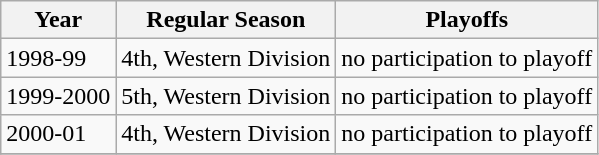<table class="wikitable">
<tr>
<th>Year</th>
<th>Regular Season</th>
<th>Playoffs</th>
</tr>
<tr>
<td>1998-99</td>
<td>4th, Western Division</td>
<td>no participation to playoff</td>
</tr>
<tr>
<td>1999-2000</td>
<td>5th, Western Division</td>
<td>no participation to playoff</td>
</tr>
<tr>
<td>2000-01</td>
<td>4th, Western Division</td>
<td>no participation to playoff</td>
</tr>
<tr>
</tr>
</table>
